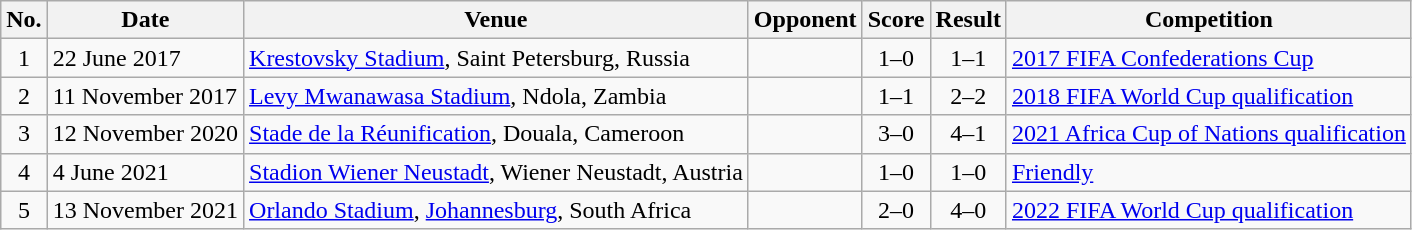<table class="wikitable sortable">
<tr>
<th>No.</th>
<th>Date</th>
<th>Venue</th>
<th>Opponent</th>
<th>Score</th>
<th>Result</th>
<th>Competition</th>
</tr>
<tr>
<td align=center>1</td>
<td>22 June 2017</td>
<td><a href='#'>Krestovsky Stadium</a>, Saint Petersburg, Russia</td>
<td></td>
<td align=center>1–0</td>
<td align=center>1–1</td>
<td><a href='#'>2017 FIFA Confederations Cup</a></td>
</tr>
<tr>
<td align=center>2</td>
<td>11 November 2017</td>
<td><a href='#'>Levy Mwanawasa Stadium</a>, Ndola, Zambia</td>
<td></td>
<td align=center>1–1</td>
<td align=center>2–2</td>
<td><a href='#'>2018 FIFA World Cup qualification</a></td>
</tr>
<tr>
<td align=center>3</td>
<td>12 November 2020</td>
<td><a href='#'>Stade de la Réunification</a>, Douala, Cameroon</td>
<td></td>
<td align=center>3–0</td>
<td align=center>4–1</td>
<td><a href='#'>2021 Africa Cup of Nations qualification</a></td>
</tr>
<tr>
<td align=center>4</td>
<td>4 June 2021</td>
<td><a href='#'>Stadion Wiener Neustadt</a>, Wiener Neustadt, Austria</td>
<td></td>
<td align=center>1–0</td>
<td align=center>1–0</td>
<td><a href='#'>Friendly</a></td>
</tr>
<tr>
<td align=center>5</td>
<td>13 November 2021</td>
<td><a href='#'>Orlando Stadium</a>, <a href='#'>Johannesburg</a>, South Africa</td>
<td></td>
<td align=center>2–0</td>
<td align=center>4–0</td>
<td><a href='#'>2022 FIFA World Cup qualification</a></td>
</tr>
</table>
